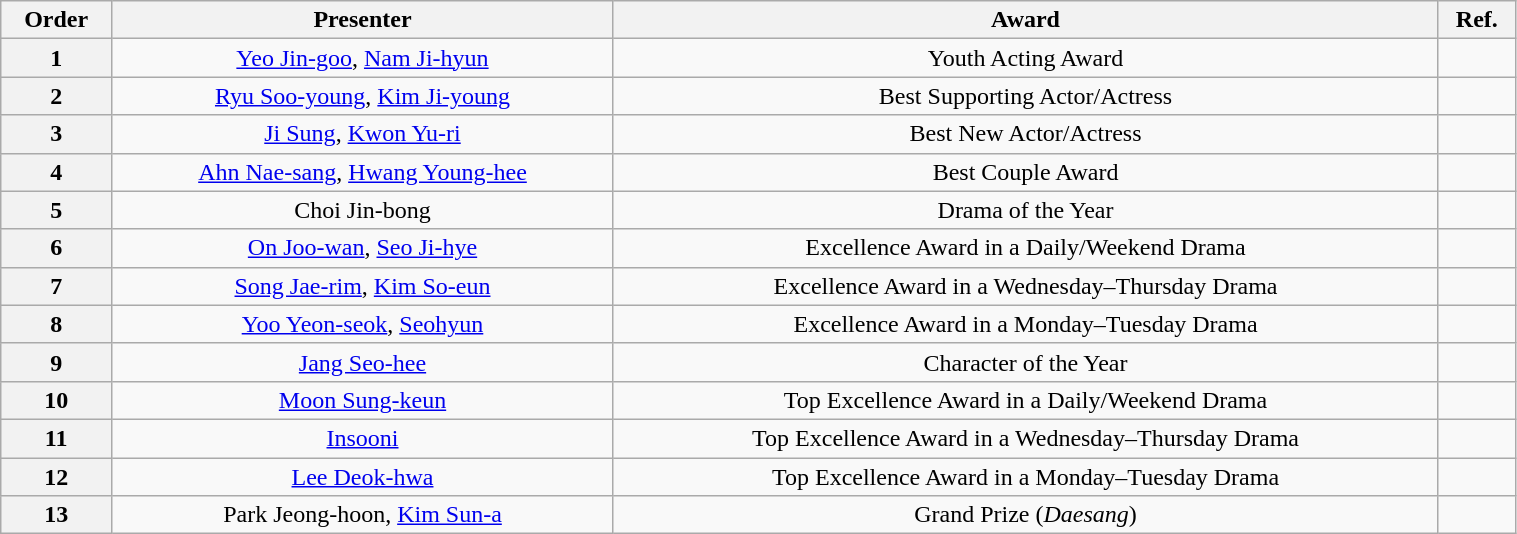<table class="wikitable" style="text-align:center; width:80%;">
<tr>
<th>Order</th>
<th>Presenter</th>
<th>Award</th>
<th>Ref.</th>
</tr>
<tr>
<th>1</th>
<td><a href='#'>Yeo Jin-goo</a>, <a href='#'>Nam Ji-hyun</a></td>
<td>Youth Acting Award</td>
<td></td>
</tr>
<tr>
<th>2</th>
<td><a href='#'>Ryu Soo-young</a>, <a href='#'>Kim Ji-young</a></td>
<td>Best Supporting Actor/Actress</td>
<td></td>
</tr>
<tr>
<th>3</th>
<td><a href='#'>Ji Sung</a>, <a href='#'>Kwon Yu-ri</a></td>
<td>Best New Actor/Actress</td>
<td></td>
</tr>
<tr>
<th>4</th>
<td><a href='#'>Ahn Nae-sang</a>, <a href='#'>Hwang Young-hee</a></td>
<td>Best Couple Award</td>
<td></td>
</tr>
<tr>
<th>5</th>
<td>Choi Jin-bong</td>
<td>Drama of the Year</td>
<td></td>
</tr>
<tr>
<th>6</th>
<td><a href='#'>On Joo-wan</a>, <a href='#'>Seo Ji-hye</a></td>
<td>Excellence Award in a Daily/Weekend Drama</td>
<td></td>
</tr>
<tr>
<th>7</th>
<td><a href='#'>Song Jae-rim</a>, <a href='#'>Kim So-eun</a></td>
<td>Excellence Award in a Wednesday–Thursday Drama</td>
<td></td>
</tr>
<tr>
<th>8</th>
<td><a href='#'>Yoo Yeon-seok</a>, <a href='#'>Seohyun</a></td>
<td>Excellence Award in a Monday–Tuesday Drama</td>
<td></td>
</tr>
<tr>
<th>9</th>
<td><a href='#'>Jang Seo-hee</a></td>
<td>Character of the Year</td>
<td></td>
</tr>
<tr>
<th>10</th>
<td><a href='#'>Moon Sung-keun</a></td>
<td>Top Excellence Award in a Daily/Weekend Drama</td>
<td></td>
</tr>
<tr>
<th>11</th>
<td><a href='#'>Insooni</a></td>
<td>Top Excellence Award in a Wednesday–Thursday Drama</td>
<td></td>
</tr>
<tr>
<th>12</th>
<td><a href='#'>Lee Deok-hwa</a></td>
<td>Top Excellence Award in a Monday–Tuesday Drama</td>
<td></td>
</tr>
<tr>
<th>13</th>
<td>Park Jeong-hoon, <a href='#'>Kim Sun-a</a></td>
<td>Grand Prize (<em>Daesang</em>)</td>
<td></td>
</tr>
</table>
